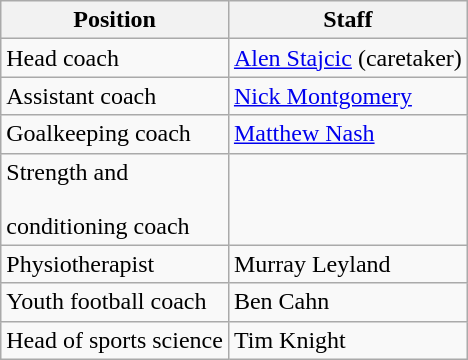<table class="wikitable">
<tr>
<th>Position</th>
<th>Staff</th>
</tr>
<tr>
<td>Head coach</td>
<td> <a href='#'>Alen Stajcic</a> (caretaker)</td>
</tr>
<tr>
<td>Assistant coach</td>
<td> <a href='#'>Nick Montgomery</a></td>
</tr>
<tr>
<td>Goalkeeping coach</td>
<td> <a href='#'>Matthew Nash</a></td>
</tr>
<tr>
<td>Strength and<br><br>conditioning coach</td>
<td></td>
</tr>
<tr>
<td>Physiotherapist</td>
<td> Murray Leyland</td>
</tr>
<tr>
<td>Youth football coach</td>
<td> Ben Cahn</td>
</tr>
<tr>
<td>Head of sports science</td>
<td> Tim Knight</td>
</tr>
</table>
